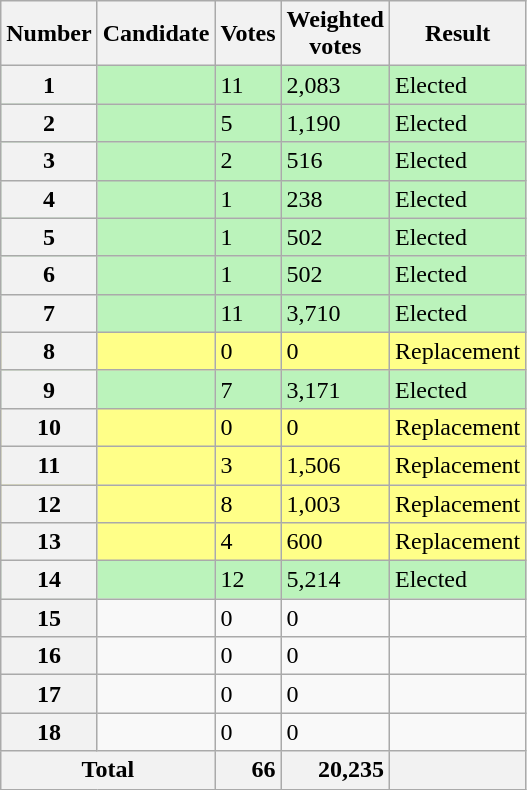<table class="wikitable sortable col3right col4right">
<tr>
<th scope="col">Number</th>
<th scope="col">Candidate</th>
<th scope="col">Votes</th>
<th scope="col">Weighted<br>votes</th>
<th scope="col">Result</th>
</tr>
<tr bgcolor=bbf3bb>
<th scope="row">1</th>
<td></td>
<td>11</td>
<td>2,083</td>
<td>Elected</td>
</tr>
<tr bgcolor=bbf3bb>
<th scope="row">2</th>
<td></td>
<td>5</td>
<td>1,190</td>
<td>Elected</td>
</tr>
<tr bgcolor=bbf3bb>
<th scope="row">3</th>
<td></td>
<td>2</td>
<td>516</td>
<td>Elected</td>
</tr>
<tr bgcolor=bbf3bb>
<th scope="row">4</th>
<td></td>
<td>1</td>
<td>238</td>
<td>Elected</td>
</tr>
<tr bgcolor=bbf3bb>
<th scope="row">5</th>
<td></td>
<td>1</td>
<td>502</td>
<td>Elected</td>
</tr>
<tr bgcolor=bbf3bb>
<th scope="row">6</th>
<td></td>
<td>1</td>
<td>502</td>
<td>Elected</td>
</tr>
<tr bgcolor=bbf3bb>
<th scope="row">7</th>
<td></td>
<td>11</td>
<td>3,710</td>
<td>Elected</td>
</tr>
<tr bgcolor=#FF8>
<th scope="row">8</th>
<td></td>
<td>0</td>
<td>0</td>
<td>Replacement</td>
</tr>
<tr bgcolor=bbf3bb>
<th scope="row">9</th>
<td></td>
<td>7</td>
<td>3,171</td>
<td>Elected</td>
</tr>
<tr bgcolor=#FF8>
<th scope="row">10</th>
<td></td>
<td>0</td>
<td>0</td>
<td>Replacement</td>
</tr>
<tr bgcolor=#FF8>
<th scope="row">11</th>
<td></td>
<td>3</td>
<td>1,506</td>
<td>Replacement</td>
</tr>
<tr bgcolor=#FF8>
<th scope="row">12</th>
<td></td>
<td>8</td>
<td>1,003</td>
<td>Replacement</td>
</tr>
<tr bgcolor=#FF8>
<th scope="row">13</th>
<td></td>
<td>4</td>
<td>600</td>
<td>Replacement</td>
</tr>
<tr bgcolor=bbf3bb>
<th scope="row">14</th>
<td></td>
<td>12</td>
<td>5,214</td>
<td>Elected</td>
</tr>
<tr>
<th scope="row">15</th>
<td></td>
<td>0</td>
<td>0</td>
<td></td>
</tr>
<tr>
<th scope="row">16</th>
<td></td>
<td>0</td>
<td>0</td>
<td></td>
</tr>
<tr>
<th scope="row">17</th>
<td></td>
<td>0</td>
<td>0</td>
<td></td>
</tr>
<tr>
<th scope="row">18</th>
<td></td>
<td>0</td>
<td>0</td>
<td></td>
</tr>
<tr class=sortbottom>
<th scope="row" colspan="2">Total</th>
<th style="text-align:right">66</th>
<th style="text-align:right">20,235</th>
<th></th>
</tr>
</table>
